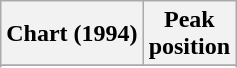<table class="wikitable sortable">
<tr>
<th align="left">Chart (1994)</th>
<th align="center">Peak<br>position</th>
</tr>
<tr>
</tr>
<tr>
</tr>
</table>
